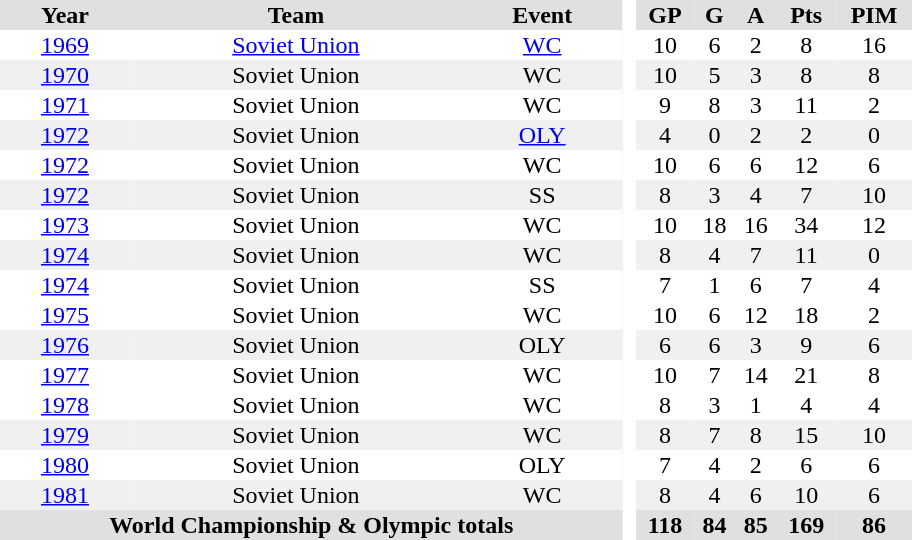<table border="0" cellpadding="1" cellspacing="0" style="text-align:center; width:38em">
<tr ALIGN="center" bgcolor="#e0e0e0">
<th>Year</th>
<th>Team</th>
<th>Event</th>
<th rowspan="99" bgcolor="#ffffff"> </th>
<th>GP</th>
<th>G</th>
<th>A</th>
<th>Pts</th>
<th>PIM</th>
</tr>
<tr>
<td><a href='#'>1969</a></td>
<td><a href='#'>Soviet Union</a></td>
<td><a href='#'>WC</a></td>
<td>10</td>
<td>6</td>
<td>2</td>
<td>8</td>
<td>16</td>
</tr>
<tr bgcolor="#f0f0f0">
<td><a href='#'>1970</a></td>
<td>Soviet Union</td>
<td>WC</td>
<td>10</td>
<td>5</td>
<td>3</td>
<td>8</td>
<td>8</td>
</tr>
<tr>
<td><a href='#'>1971</a></td>
<td>Soviet Union</td>
<td>WC</td>
<td>9</td>
<td>8</td>
<td>3</td>
<td>11</td>
<td>2</td>
</tr>
<tr bgcolor="#f0f0f0">
<td><a href='#'>1972</a></td>
<td>Soviet Union</td>
<td><a href='#'>OLY</a></td>
<td>4</td>
<td>0</td>
<td>2</td>
<td>2</td>
<td>0</td>
</tr>
<tr>
<td><a href='#'>1972</a></td>
<td>Soviet Union</td>
<td>WC</td>
<td>10</td>
<td>6</td>
<td>6</td>
<td>12</td>
<td>6</td>
</tr>
<tr bgcolor="#f0f0f0">
<td><a href='#'>1972</a></td>
<td>Soviet Union</td>
<td>SS</td>
<td>8</td>
<td>3</td>
<td>4</td>
<td>7</td>
<td>10</td>
</tr>
<tr>
<td><a href='#'>1973</a></td>
<td>Soviet Union</td>
<td>WC</td>
<td>10</td>
<td>18</td>
<td>16</td>
<td>34</td>
<td>12</td>
</tr>
<tr bgcolor="#f0f0f0">
<td><a href='#'>1974</a></td>
<td>Soviet Union</td>
<td>WC</td>
<td>8</td>
<td>4</td>
<td>7</td>
<td>11</td>
<td>0</td>
</tr>
<tr>
<td><a href='#'>1974</a></td>
<td>Soviet Union</td>
<td>SS</td>
<td>7</td>
<td>1</td>
<td>6</td>
<td>7</td>
<td>4</td>
</tr>
<tr>
<td><a href='#'>1975</a></td>
<td>Soviet Union</td>
<td>WC</td>
<td>10</td>
<td>6</td>
<td>12</td>
<td>18</td>
<td>2</td>
</tr>
<tr bgcolor="#f0f0f0">
<td><a href='#'>1976</a></td>
<td>Soviet Union</td>
<td>OLY</td>
<td>6</td>
<td>6</td>
<td>3</td>
<td>9</td>
<td>6</td>
</tr>
<tr>
<td><a href='#'>1977</a></td>
<td>Soviet Union</td>
<td>WC</td>
<td>10</td>
<td>7</td>
<td>14</td>
<td>21</td>
<td>8</td>
</tr>
<tr>
<td><a href='#'>1978</a></td>
<td>Soviet Union</td>
<td>WC</td>
<td>8</td>
<td>3</td>
<td>1</td>
<td>4</td>
<td>4</td>
</tr>
<tr bgcolor="#f0f0f0">
<td><a href='#'>1979</a></td>
<td>Soviet Union</td>
<td>WC</td>
<td>8</td>
<td>7</td>
<td>8</td>
<td>15</td>
<td>10</td>
</tr>
<tr>
<td><a href='#'>1980</a></td>
<td>Soviet Union</td>
<td>OLY</td>
<td>7</td>
<td>4</td>
<td>2</td>
<td>6</td>
<td>6</td>
</tr>
<tr bgcolor="#f0f0f0">
<td><a href='#'>1981</a></td>
<td>Soviet Union</td>
<td>WC</td>
<td>8</td>
<td>4</td>
<td>6</td>
<td>10</td>
<td>6</td>
</tr>
<tr bgcolor="#e0e0e0">
<th colspan=3>World Championship & Olympic totals</th>
<th>118</th>
<th>84</th>
<th>85</th>
<th>169</th>
<th>86</th>
</tr>
</table>
